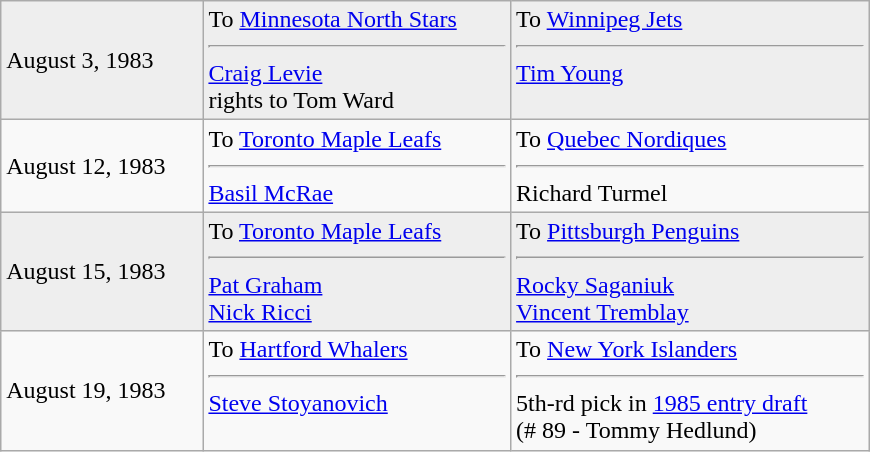<table class="wikitable" style="border:1px solid #999; width:580px;">
<tr style="background:#eee;">
<td>August 3, 1983</td>
<td valign="top">To <a href='#'>Minnesota North Stars</a><hr><a href='#'>Craig Levie</a><br>rights to Tom Ward</td>
<td valign="top">To <a href='#'>Winnipeg Jets</a><hr><a href='#'>Tim Young</a></td>
</tr>
<tr>
<td>August 12, 1983</td>
<td valign="top">To <a href='#'>Toronto Maple Leafs</a><hr><a href='#'>Basil McRae</a></td>
<td valign="top">To <a href='#'>Quebec Nordiques</a><hr>Richard Turmel</td>
</tr>
<tr style="background:#eee;">
<td>August 15, 1983</td>
<td valign="top">To <a href='#'>Toronto Maple Leafs</a><hr><a href='#'>Pat Graham</a><br><a href='#'>Nick Ricci</a></td>
<td valign="top">To <a href='#'>Pittsburgh Penguins</a><hr><a href='#'>Rocky Saganiuk</a><br><a href='#'>Vincent Tremblay</a></td>
</tr>
<tr>
<td>August 19, 1983</td>
<td valign="top">To <a href='#'>Hartford Whalers</a><hr><a href='#'>Steve Stoyanovich</a></td>
<td valign="top">To <a href='#'>New York Islanders</a><hr>5th-rd pick in <a href='#'>1985 entry draft</a><br>(# 89 - Tommy Hedlund)</td>
</tr>
</table>
